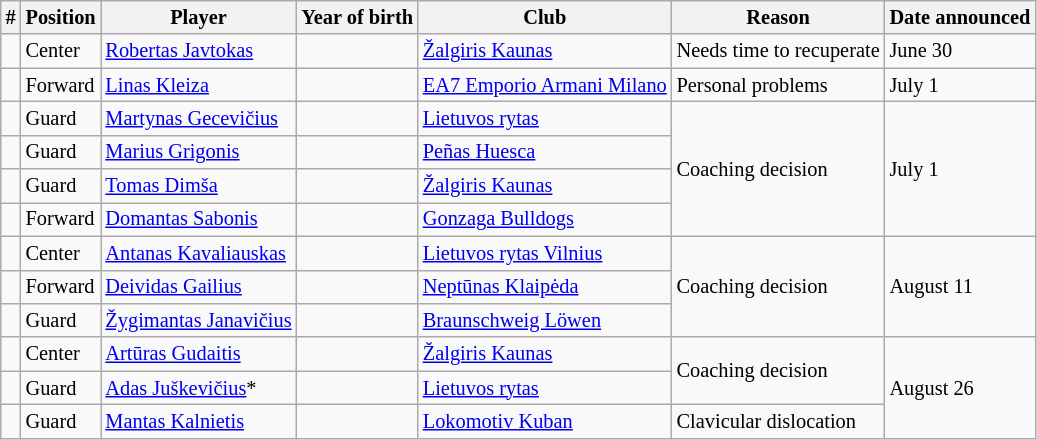<table class="wikitable" style="font-size:85%">
<tr>
<th>#</th>
<th>Position</th>
<th>Player</th>
<th>Year of birth</th>
<th>Club</th>
<th>Reason</th>
<th>Date announced</th>
</tr>
<tr>
<td></td>
<td>Center</td>
<td><a href='#'>Robertas Javtokas</a></td>
<td></td>
<td> <a href='#'>Žalgiris Kaunas</a></td>
<td>Needs time to recuperate</td>
<td>June 30</td>
</tr>
<tr>
<td></td>
<td>Forward</td>
<td><a href='#'>Linas Kleiza</a></td>
<td></td>
<td> <a href='#'>EA7 Emporio Armani Milano</a></td>
<td>Personal problems</td>
<td>July 1</td>
</tr>
<tr>
<td></td>
<td>Guard</td>
<td><a href='#'>Martynas Gecevičius</a></td>
<td></td>
<td> <a href='#'>Lietuvos rytas</a></td>
<td rowspan="4">Coaching decision</td>
<td rowspan="4">July 1</td>
</tr>
<tr>
<td></td>
<td>Guard</td>
<td><a href='#'>Marius Grigonis</a></td>
<td></td>
<td> <a href='#'>Peñas Huesca</a></td>
</tr>
<tr>
<td></td>
<td>Guard</td>
<td><a href='#'>Tomas Dimša</a></td>
<td></td>
<td> <a href='#'>Žalgiris Kaunas</a></td>
</tr>
<tr>
<td></td>
<td>Forward</td>
<td><a href='#'>Domantas Sabonis</a></td>
<td></td>
<td> <a href='#'>Gonzaga Bulldogs</a></td>
</tr>
<tr>
<td></td>
<td>Center</td>
<td><a href='#'>Antanas Kavaliauskas</a></td>
<td></td>
<td> <a href='#'>Lietuvos rytas Vilnius</a></td>
<td rowspan="3">Coaching decision</td>
<td rowspan="3">August 11</td>
</tr>
<tr>
<td></td>
<td>Forward</td>
<td><a href='#'>Deividas Gailius</a></td>
<td></td>
<td> <a href='#'>Neptūnas Klaipėda</a></td>
</tr>
<tr>
<td></td>
<td>Guard</td>
<td><a href='#'>Žygimantas Janavičius</a></td>
<td></td>
<td> <a href='#'>Braunschweig Löwen</a></td>
</tr>
<tr>
<td></td>
<td>Center</td>
<td><a href='#'>Artūras Gudaitis</a></td>
<td></td>
<td> <a href='#'>Žalgiris Kaunas</a></td>
<td rowspan="2">Coaching decision</td>
<td rowspan="3">August 26</td>
</tr>
<tr>
<td></td>
<td>Guard</td>
<td><a href='#'>Adas Juškevičius</a>*</td>
<td></td>
<td> <a href='#'>Lietuvos rytas</a></td>
</tr>
<tr>
<td></td>
<td>Guard</td>
<td><a href='#'>Mantas Kalnietis</a></td>
<td></td>
<td> <a href='#'>Lokomotiv Kuban</a></td>
<td>Clavicular dislocation</td>
</tr>
</table>
